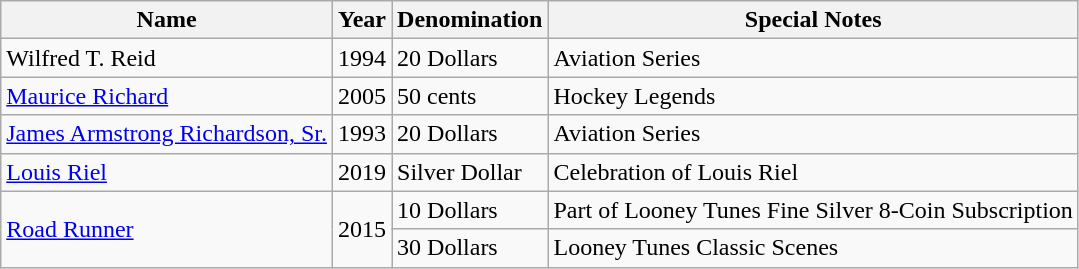<table class="wikitable">
<tr>
<th>Name</th>
<th>Year</th>
<th>Denomination</th>
<th>Special Notes</th>
</tr>
<tr>
<td>Wilfred T. Reid </td>
<td>1994</td>
<td>20 Dollars</td>
<td>Aviation Series</td>
</tr>
<tr>
<td><a href='#'>Maurice Richard</a></td>
<td>2005</td>
<td>50 cents</td>
<td>Hockey Legends</td>
</tr>
<tr>
<td><a href='#'>James Armstrong Richardson, Sr.</a></td>
<td>1993</td>
<td>20 Dollars</td>
<td>Aviation Series</td>
</tr>
<tr>
<td><a href='#'>Louis Riel</a></td>
<td>2019</td>
<td>Silver Dollar</td>
<td>Celebration of Louis Riel</td>
</tr>
<tr>
<td rowspan=2><a href='#'>Road Runner</a></td>
<td rowspan=2>2015</td>
<td>10 Dollars</td>
<td>Part of Looney Tunes Fine Silver 8-Coin Subscription</td>
</tr>
<tr>
<td>30 Dollars</td>
<td>Looney Tunes Classic Scenes</td>
</tr>
</table>
